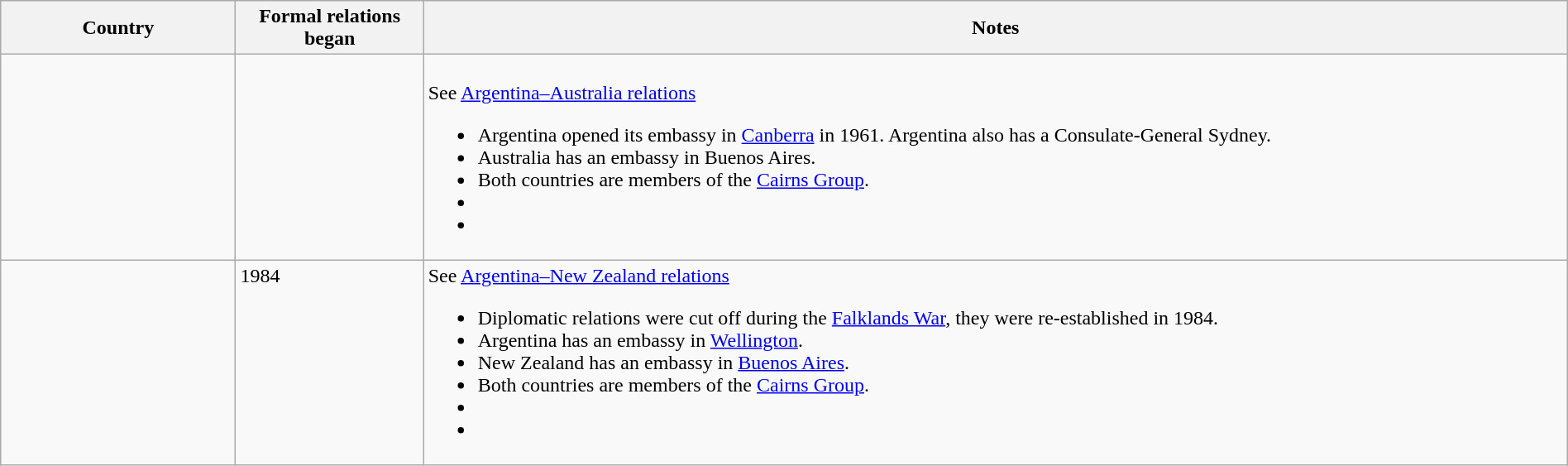<table class="wikitable sortable" style="width:100%; margin:auto;">
<tr>
<th style="width:15%;">Country</th>
<th style="width:12%;">Formal relations began</th>
<th>Notes</th>
</tr>
<tr valign="top">
<td></td>
<td></td>
<td><br>See <a href='#'>Argentina–Australia relations</a><ul><li>Argentina opened its embassy in <a href='#'>Canberra</a> in 1961. Argentina also has a Consulate-General Sydney.</li><li>Australia has an embassy in Buenos Aires.</li><li>Both countries are members of the <a href='#'>Cairns Group</a>.</li><li> </li><li></li></ul></td>
</tr>
<tr valign="top">
<td></td>
<td>1984</td>
<td>See <a href='#'>Argentina–New Zealand relations</a><br><ul><li>Diplomatic relations were cut off during the <a href='#'>Falklands War</a>, they were re-established in 1984.</li><li>Argentina has an embassy in <a href='#'>Wellington</a>.</li><li>New Zealand has an embassy in <a href='#'>Buenos Aires</a>.</li><li>Both countries are members of the <a href='#'>Cairns Group</a>.</li><li> </li><li> </li></ul></td>
</tr>
</table>
